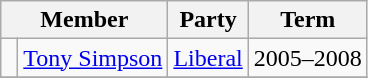<table class="wikitable">
<tr>
<th colspan="2">Member</th>
<th>Party</th>
<th>Term</th>
</tr>
<tr>
<td> </td>
<td><a href='#'>Tony Simpson</a></td>
<td><a href='#'>Liberal</a></td>
<td>2005–2008</td>
</tr>
<tr>
</tr>
</table>
